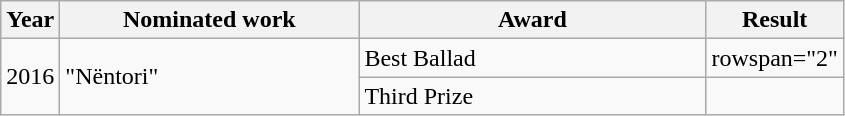<table class="wikitable">
<tr>
<th>Year</th>
<th scope="col" style="width:12em;">Nominated work</th>
<th scope="col" style="width:14em;">Award</th>
<th>Result</th>
</tr>
<tr>
<td rowspan="2">2016</td>
<td rowspan="2">"Nëntori"</td>
<td>Best Ballad</td>
<td>rowspan="2" </td>
</tr>
<tr>
<td>Third Prize</td>
</tr>
</table>
